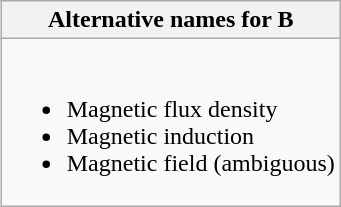<table class="wikitable" style="float:right;">
<tr>
<th>Alternative names for <strong>B</strong></th>
</tr>
<tr>
<td><br><ul><li>Magnetic flux density</li><li>Magnetic induction</li><li>Magnetic field (ambiguous)</li></ul></td>
</tr>
</table>
